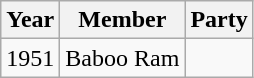<table class="wikitable sortable">
<tr>
<th>Year</th>
<th>Member</th>
<th colspan="2">Party</th>
</tr>
<tr>
<td>1951</td>
<td>Baboo Ram</td>
<td></td>
</tr>
</table>
